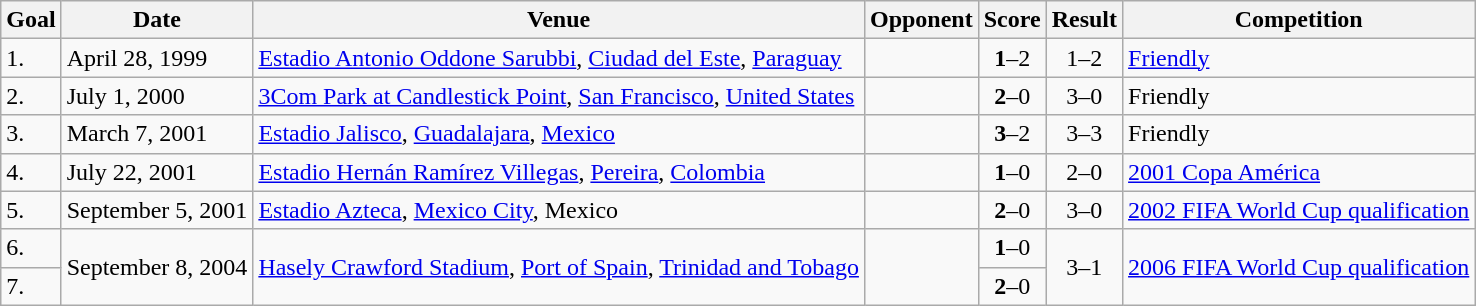<table class="wikitable">
<tr>
<th>Goal</th>
<th>Date</th>
<th>Venue</th>
<th>Opponent</th>
<th>Score</th>
<th>Result</th>
<th>Competition</th>
</tr>
<tr>
<td>1.</td>
<td>April 28, 1999</td>
<td><a href='#'>Estadio Antonio Oddone Sarubbi</a>, <a href='#'>Ciudad del Este</a>, <a href='#'>Paraguay</a></td>
<td></td>
<td align=center><strong>1</strong>–2</td>
<td align=center>1–2</td>
<td><a href='#'>Friendly</a></td>
</tr>
<tr>
<td>2.</td>
<td>July 1, 2000</td>
<td><a href='#'>3Com Park at Candlestick Point</a>, <a href='#'>San Francisco</a>, <a href='#'>United States</a></td>
<td></td>
<td align=center><strong>2</strong>–0</td>
<td align=center>3–0</td>
<td>Friendly</td>
</tr>
<tr>
<td>3.</td>
<td>March 7, 2001</td>
<td><a href='#'>Estadio Jalisco</a>, <a href='#'>Guadalajara</a>, <a href='#'>Mexico</a></td>
<td></td>
<td align=center><strong>3</strong>–2</td>
<td align=center>3–3</td>
<td>Friendly</td>
</tr>
<tr>
<td>4.</td>
<td>July 22, 2001</td>
<td><a href='#'>Estadio Hernán Ramírez Villegas</a>, <a href='#'>Pereira</a>, <a href='#'>Colombia</a></td>
<td></td>
<td align=center><strong>1</strong>–0</td>
<td align=center>2–0</td>
<td><a href='#'>2001 Copa América</a></td>
</tr>
<tr>
<td>5.</td>
<td>September 5, 2001</td>
<td><a href='#'>Estadio Azteca</a>, <a href='#'>Mexico City</a>, Mexico</td>
<td></td>
<td align=center><strong>2</strong>–0</td>
<td align=center>3–0</td>
<td><a href='#'>2002 FIFA World Cup qualification</a></td>
</tr>
<tr>
<td>6.</td>
<td rowspan=2>September 8, 2004</td>
<td rowspan=2><a href='#'>Hasely Crawford Stadium</a>, <a href='#'>Port of Spain</a>, <a href='#'>Trinidad and Tobago</a></td>
<td rowspan=2></td>
<td align=center><strong>1</strong>–0</td>
<td rowspan=2 align=center>3–1</td>
<td rowspan=2><a href='#'>2006 FIFA World Cup qualification</a></td>
</tr>
<tr>
<td>7.</td>
<td align=center><strong>2</strong>–0</td>
</tr>
</table>
